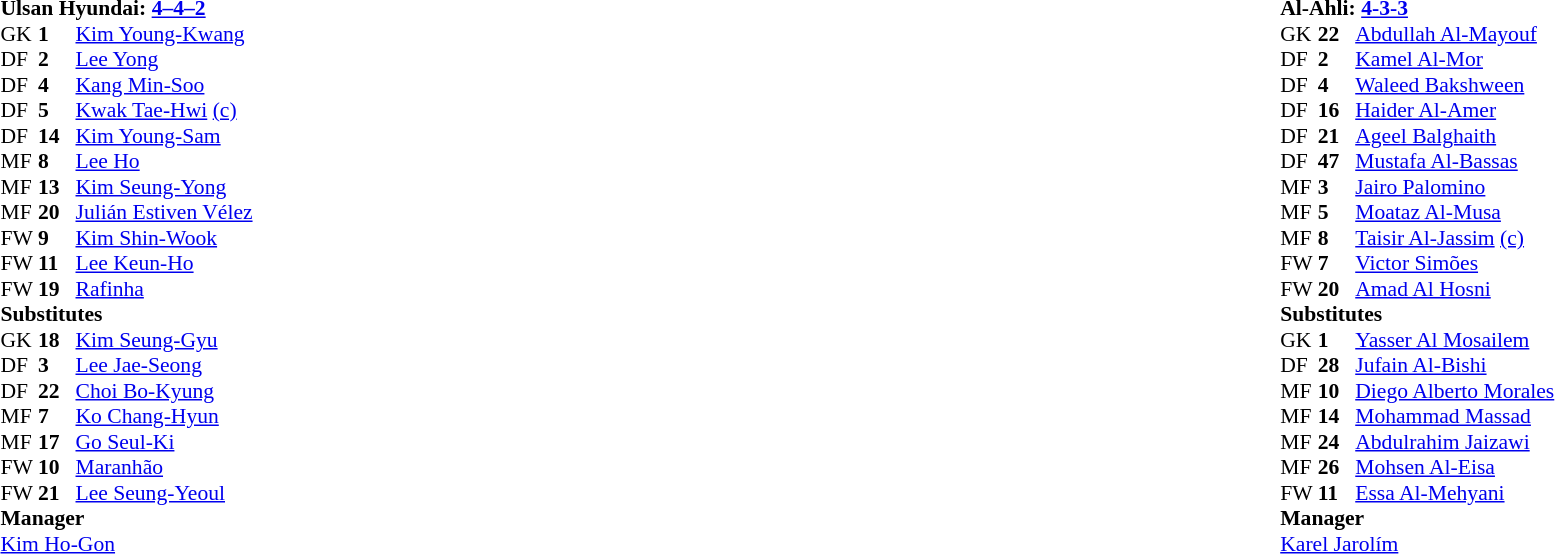<table width="100%">
<tr>
<td valign="top" width="50%"><br><table style="font-size: 90%" cellspacing="0" cellpadding="0">
<tr>
<td colspan="4"><strong>Ulsan Hyundai: <a href='#'>4–4–2</a></strong></td>
</tr>
<tr>
<th width=25></th>
<th width=25></th>
</tr>
<tr>
<td>GK</td>
<td><strong>1</strong></td>
<td> <a href='#'>Kim Young-Kwang</a></td>
</tr>
<tr>
<td>DF</td>
<td><strong>2</strong></td>
<td> <a href='#'>Lee Yong</a></td>
</tr>
<tr>
<td>DF</td>
<td><strong>4</strong></td>
<td> <a href='#'>Kang Min-Soo</a></td>
<td></td>
</tr>
<tr>
<td>DF</td>
<td><strong>5</strong></td>
<td> <a href='#'>Kwak Tae-Hwi</a> <a href='#'>(c)</a></td>
</tr>
<tr>
<td>DF</td>
<td><strong>14</strong></td>
<td> <a href='#'>Kim Young-Sam</a></td>
<td></td>
<td></td>
</tr>
<tr>
<td>MF</td>
<td><strong>8</strong></td>
<td> <a href='#'>Lee Ho</a></td>
<td></td>
<td></td>
</tr>
<tr>
<td>MF</td>
<td><strong>13</strong></td>
<td> <a href='#'>Kim Seung-Yong</a></td>
</tr>
<tr>
<td>MF</td>
<td><strong>20</strong></td>
<td> <a href='#'>Julián Estiven Vélez</a></td>
</tr>
<tr>
<td>FW</td>
<td><strong>9</strong></td>
<td> <a href='#'>Kim Shin-Wook</a></td>
</tr>
<tr>
<td>FW</td>
<td><strong>11</strong></td>
<td> <a href='#'>Lee Keun-Ho</a></td>
</tr>
<tr>
<td>FW</td>
<td><strong>19</strong></td>
<td> <a href='#'>Rafinha</a></td>
<td></td>
<td></td>
</tr>
<tr>
<td colspan=3><strong>Substitutes</strong></td>
</tr>
<tr>
<td>GK</td>
<td><strong>18</strong></td>
<td> <a href='#'>Kim Seung-Gyu</a></td>
</tr>
<tr>
<td>DF</td>
<td><strong>3</strong></td>
<td> <a href='#'>Lee Jae-Seong</a></td>
<td></td>
<td></td>
</tr>
<tr>
<td>DF</td>
<td><strong>22</strong></td>
<td> <a href='#'>Choi Bo-Kyung</a></td>
</tr>
<tr>
<td>MF</td>
<td><strong>7</strong></td>
<td> <a href='#'>Ko Chang-Hyun</a></td>
</tr>
<tr>
<td>MF</td>
<td><strong>17</strong></td>
<td> <a href='#'>Go Seul-Ki</a></td>
<td></td>
<td></td>
</tr>
<tr>
<td>FW</td>
<td><strong>10</strong></td>
<td> <a href='#'>Maranhão</a></td>
<td></td>
<td></td>
</tr>
<tr>
<td>FW</td>
<td><strong>21</strong></td>
<td> <a href='#'>Lee Seung-Yeoul</a></td>
</tr>
<tr>
<td colspan=3><strong>Manager</strong></td>
</tr>
<tr>
<td colspan=4> <a href='#'>Kim Ho-Gon</a></td>
</tr>
</table>
</td>
<td><br><table style="font-size: 90%" cellspacing="0" cellpadding="0" align=center>
<tr>
<td colspan="4"><strong>Al-Ahli: <a href='#'>4-3-3</a></strong></td>
</tr>
<tr>
<th width=25></th>
<th width=25></th>
</tr>
<tr>
<td>GK</td>
<td><strong>22</strong></td>
<td> <a href='#'>Abdullah Al-Mayouf</a></td>
</tr>
<tr>
<td>DF</td>
<td><strong>2</strong></td>
<td> <a href='#'>Kamel Al-Mor</a></td>
</tr>
<tr>
<td>DF</td>
<td><strong>4</strong></td>
<td> <a href='#'>Waleed Bakshween</a></td>
<td></td>
<td></td>
</tr>
<tr>
<td>DF</td>
<td><strong>16</strong></td>
<td> <a href='#'>Haider Al-Amer</a></td>
</tr>
<tr>
<td>DF</td>
<td><strong>21</strong></td>
<td> <a href='#'>Ageel Balghaith</a></td>
</tr>
<tr>
<td>DF</td>
<td><strong>47</strong></td>
<td> <a href='#'>Mustafa Al-Bassas</a></td>
<td></td>
</tr>
<tr>
<td>MF</td>
<td><strong>3</strong></td>
<td> <a href='#'>Jairo Palomino</a></td>
</tr>
<tr>
<td>MF</td>
<td><strong>5</strong></td>
<td> <a href='#'>Moataz Al-Musa</a></td>
<td></td>
<td></td>
</tr>
<tr>
<td>MF</td>
<td><strong>8</strong></td>
<td> <a href='#'>Taisir Al-Jassim</a> <a href='#'>(c)</a></td>
<td></td>
<td></td>
</tr>
<tr>
<td>FW</td>
<td><strong>7</strong></td>
<td> <a href='#'>Victor Simões</a></td>
</tr>
<tr>
<td>FW</td>
<td><strong>20</strong></td>
<td> <a href='#'>Amad Al Hosni</a></td>
</tr>
<tr>
<td colspan=3><strong>Substitutes</strong></td>
</tr>
<tr>
<td>GK</td>
<td><strong>1</strong></td>
<td> <a href='#'>Yasser Al Mosailem</a></td>
</tr>
<tr>
<td>DF</td>
<td><strong>28</strong></td>
<td> <a href='#'>Jufain Al-Bishi</a></td>
</tr>
<tr>
<td>MF</td>
<td><strong>10</strong></td>
<td> <a href='#'>Diego Alberto Morales</a></td>
<td></td>
<td></td>
</tr>
<tr>
<td>MF</td>
<td><strong>14</strong></td>
<td> <a href='#'>Mohammad Massad</a></td>
</tr>
<tr>
<td>MF</td>
<td><strong>24</strong></td>
<td> <a href='#'>Abdulrahim Jaizawi</a></td>
<td></td>
<td></td>
</tr>
<tr>
<td>MF</td>
<td><strong>26</strong></td>
<td> <a href='#'>Mohsen Al-Eisa</a></td>
<td></td>
<td></td>
</tr>
<tr>
<td>FW</td>
<td><strong>11</strong></td>
<td> <a href='#'>Essa Al-Mehyani</a></td>
</tr>
<tr>
<td colspan=3><strong>Manager</strong></td>
</tr>
<tr>
<td colspan=4> <a href='#'>Karel Jarolím</a></td>
</tr>
</table>
</td>
</tr>
</table>
